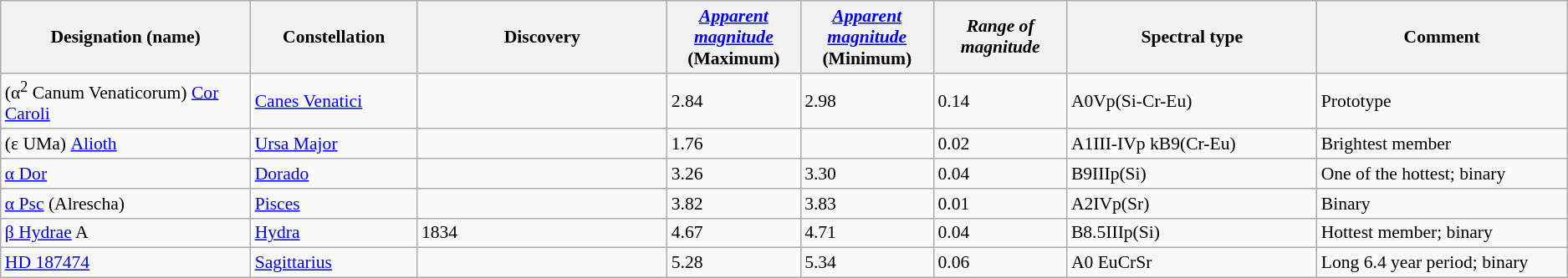<table class="wikitable sortable" style="font-size:90%;">
<tr bgcolor="#efefef">
<th width="15%"><strong>Designation (name)</strong></th>
<th width="10%"><strong>Constellation</strong></th>
<th width="15%"><strong>Discovery</strong></th>
<th width="8%"><em><a href='#'>Apparent magnitude</a></em> (Maximum)</th>
<th width="8%"><em><a href='#'>Apparent magnitude</a></em> (Minimum)</th>
<th width="8%"><em>Range of magnitude</em></th>
<th width="15%"><strong>Spectral type</strong></th>
<th width="15%"><strong>Comment</strong></th>
</tr>
<tr -->
<td>(α<sup>2</sup> Canum Venaticorum) <a href='#'>Cor Caroli</a></td>
<td><a href='#'>Canes Venatici</a></td>
<td> </td>
<td>2.84</td>
<td>2.98</td>
<td>0.14</td>
<td>A0Vp(Si-Cr-Eu)</td>
<td>Prototype</td>
</tr>
<tr -->
<td>(ε UMa) <a href='#'>Alioth</a></td>
<td><a href='#'>Ursa Major</a></td>
<td></td>
<td>1.76</td>
<td></td>
<td>0.02</td>
<td>A1III-IVp kB9(Cr-Eu)</td>
<td>Brightest member</td>
</tr>
<tr -->
<td><a href='#'>α Dor</a></td>
<td><a href='#'>Dorado</a></td>
<td></td>
<td>3.26</td>
<td>3.30</td>
<td>0.04</td>
<td>B9IIIp(Si)</td>
<td>One of the hottest; binary</td>
</tr>
<tr -->
<td><a href='#'>α Psc</a> (Alrescha)</td>
<td><a href='#'>Pisces</a></td>
<td></td>
<td>3.82</td>
<td>3.83</td>
<td>0.01</td>
<td>A2IVp(Sr)</td>
<td>Binary</td>
</tr>
<tr -->
<td><a href='#'>β Hydrae</a> A</td>
<td><a href='#'>Hydra</a></td>
<td>1834</td>
<td>4.67</td>
<td>4.71</td>
<td>0.04</td>
<td>B8.5IIIp(Si)</td>
<td>Hottest member; binary</td>
</tr>
<tr -->
<td><a href='#'>HD 187474</a></td>
<td><a href='#'>Sagittarius</a></td>
<td></td>
<td>5.28</td>
<td>5.34</td>
<td>0.06</td>
<td>A0 EuCrSr</td>
<td>Long 6.4 year period; binary</td>
</tr>
</table>
